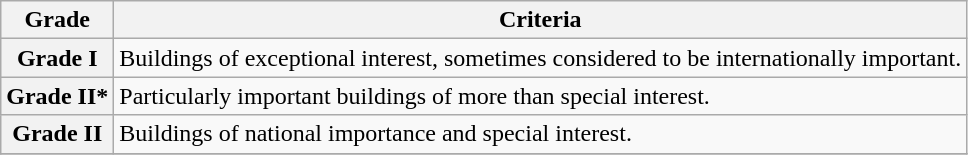<table class="wikitable" border="1">
<tr>
<th>Grade</th>
<th>Criteria</th>
</tr>
<tr>
<th>Grade I</th>
<td>Buildings of exceptional interest, sometimes considered to be internationally important.</td>
</tr>
<tr>
<th>Grade II*</th>
<td>Particularly important buildings of more than special interest.</td>
</tr>
<tr>
<th>Grade II</th>
<td>Buildings of national importance and special interest.</td>
</tr>
<tr>
</tr>
</table>
